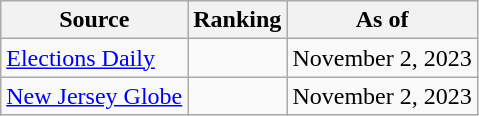<table class="wikitable" style="text-align:center">
<tr>
<th>Source</th>
<th>Ranking</th>
<th>As of</th>
</tr>
<tr>
<td align=left><a href='#'>Elections Daily</a></td>
<td></td>
<td>November 2, 2023</td>
</tr>
<tr>
<td align=left><a href='#'>New Jersey Globe</a></td>
<td></td>
<td>November 2, 2023</td>
</tr>
</table>
